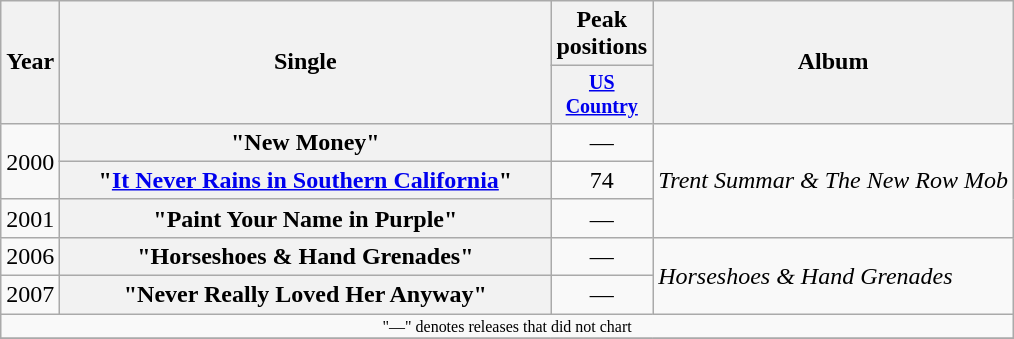<table class="wikitable plainrowheaders" style="text-align:center;">
<tr>
<th rowspan="2">Year</th>
<th rowspan="2" style="width:20em;">Single</th>
<th colspan="1">Peak positions</th>
<th rowspan="2">Album</th>
</tr>
<tr style="font-size:smaller;">
<th width="60"><a href='#'>US Country</a></th>
</tr>
<tr>
<td rowspan="2">2000</td>
<th scope="row">"New Money"</th>
<td>—</td>
<td align="left" rowspan="3"><em>Trent Summar & The New Row Mob</em></td>
</tr>
<tr>
<th scope="row">"<a href='#'>It Never Rains in Southern California</a>"</th>
<td>74</td>
</tr>
<tr>
<td>2001</td>
<th scope="row">"Paint Your Name in Purple"</th>
<td>—</td>
</tr>
<tr>
<td>2006</td>
<th scope="row">"Horseshoes & Hand Grenades"</th>
<td>—</td>
<td align="left" rowspan="2"><em>Horseshoes & Hand Grenades</em></td>
</tr>
<tr>
<td>2007</td>
<th scope="row">"Never Really Loved Her Anyway"</th>
<td>—</td>
</tr>
<tr>
<td colspan="4" style="font-size:8pt">"—" denotes releases that did not chart</td>
</tr>
<tr>
</tr>
</table>
